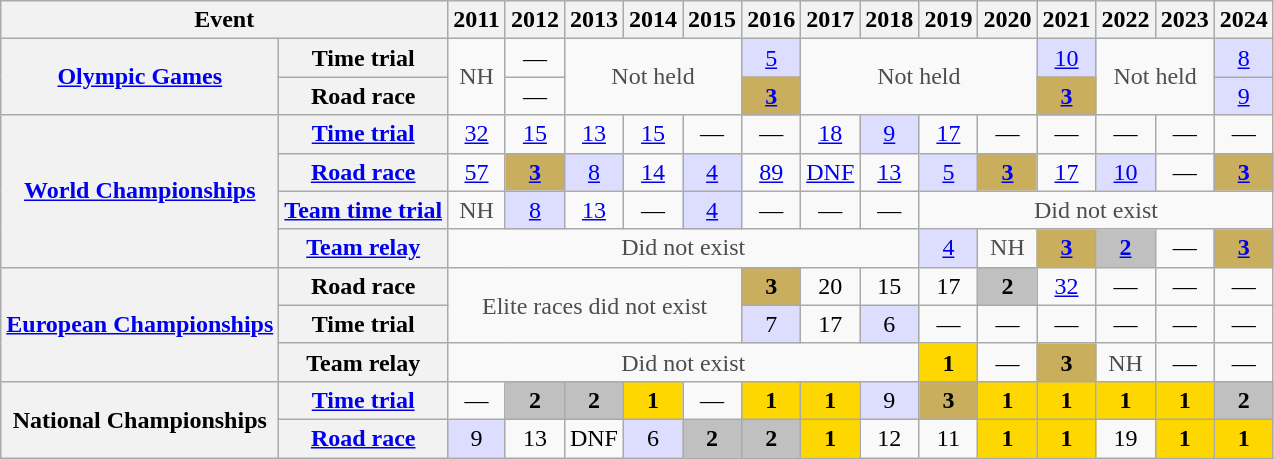<table class="wikitable plainrowheaders">
<tr>
<th scope="col" colspan=2>Event</th>
<th>2011</th>
<th>2012</th>
<th>2013</th>
<th>2014</th>
<th>2015</th>
<th>2016</th>
<th>2017</th>
<th>2018</th>
<th>2019</th>
<th>2020</th>
<th>2021</th>
<th>2022</th>
<th>2023</th>
<th>2024</th>
</tr>
<tr style="text-align:center;">
<th scope="row" rowspan=2> <a href='#'>Olympic Games</a></th>
<th scope="row">Time trial</th>
<td style="color:#4d4d4d;" rowspan=2>NH</td>
<td>—</td>
<td style="color:#4d4d4d;" rowspan=2 colspan=3>Not held</td>
<td style="background:#ddf;"><a href='#'>5</a></td>
<td style="color:#4d4d4d;" rowspan=2 colspan=4>Not held</td>
<td style="background:#ddf;"><a href='#'>10</a></td>
<td style="color:#4d4d4d;" rowspan=2 colspan=2>Not held</td>
<td style="background:#ddf;"><a href='#'>8</a></td>
</tr>
<tr style="text-align:center;">
<th scope="row">Road race</th>
<td>—</td>
<th style="background:#C9AE5D;"><a href='#'>3</a></th>
<th style="background:#C9AE5D;"><a href='#'>3</a></th>
<td style="background:#ddf;"><a href='#'>9</a></td>
</tr>
<tr style="text-align:center;">
<th scope="row" rowspan=4> <a href='#'>World Championships</a></th>
<th scope="row"><a href='#'>Time trial</a></th>
<td><a href='#'>32</a></td>
<td><a href='#'>15</a></td>
<td><a href='#'>13</a></td>
<td><a href='#'>15</a></td>
<td>—</td>
<td>—</td>
<td><a href='#'>18</a></td>
<td style="background:#ddf;"><a href='#'>9</a></td>
<td><a href='#'>17</a></td>
<td>—</td>
<td>—</td>
<td>—</td>
<td>—</td>
<td>—</td>
</tr>
<tr style="text-align:center;">
<th scope="row"><a href='#'>Road race</a></th>
<td><a href='#'>57</a></td>
<th style="background:#C9AE5D;"><a href='#'>3</a></th>
<td style="background:#ddf;"><a href='#'>8</a></td>
<td><a href='#'>14</a></td>
<td style="background:#ddf;"><a href='#'>4</a></td>
<td><a href='#'>89</a></td>
<td><a href='#'>DNF</a></td>
<td><a href='#'>13</a></td>
<td style="background:#ddf;"><a href='#'>5</a></td>
<th style="background:#C9AE5D;"><a href='#'>3</a></th>
<td><a href='#'>17</a></td>
<td style="background:#ddf;"><a href='#'>10</a></td>
<td>—</td>
<th style="background:#C9AE5D;"><a href='#'>3</a></th>
</tr>
<tr style="text-align:center;">
<th scope="row"><a href='#'>Team time trial</a></th>
<td style="color:#4d4d4d;">NH</td>
<td style="background:#ddf;"><a href='#'>8</a></td>
<td><a href='#'>13</a></td>
<td>—</td>
<td style="background:#ddf;"><a href='#'>4</a></td>
<td>—</td>
<td>—</td>
<td>—</td>
<td style="color:#4d4d4d;" colspan=6>Did not exist</td>
</tr>
<tr style="text-align:center;">
<th scope="row"><a href='#'>Team relay</a></th>
<td style="color:#4d4d4d;" colspan=8>Did not exist</td>
<td style="background:#ddf;"><a href='#'>4</a></td>
<td style="color:#4d4d4d;">NH</td>
<th style="background:#C9AE5D;"><a href='#'>3</a></th>
<th style="background:silver;"><a href='#'>2</a></th>
<td>—</td>
<th style="background:#C9AE5D;"><a href='#'>3</a></th>
</tr>
<tr style="text-align:center;">
<th scope="row" rowspan=3> <a href='#'>European Championships</a></th>
<th scope="row">Road race</th>
<td style="color:#4d4d4d;" colspan=5 rowspan=2>Elite races did not exist</td>
<th style="background:#C9AE5D;">3</th>
<td>20</td>
<td>15</td>
<td>17</td>
<th style="background:silver;">2</th>
<td><a href='#'>32</a></td>
<td>—</td>
<td>—</td>
<td>—</td>
</tr>
<tr style="text-align:center;">
<th scope="row">Time trial</th>
<td style="background:#ddf;">7</td>
<td>17</td>
<td style="background:#ddf;">6</td>
<td>—</td>
<td>—</td>
<td>—</td>
<td>—</td>
<td>—</td>
<td>—</td>
</tr>
<tr style="text-align:center;">
<th scope="row">Team relay</th>
<td style="color:#4d4d4d;" colspan=8>Did not exist</td>
<th style="background:gold;">1</th>
<td>—</td>
<th style="background:#C9AE5D;">3</th>
<td style="color:#4d4d4d;">NH</td>
<td>—</td>
<td>—</td>
</tr>
<tr style="text-align:center;">
<th scope="row" rowspan=2> National Championships</th>
<th scope="row"><a href='#'>Time trial</a></th>
<td>—</td>
<th style="background:silver;">2</th>
<th style="background:silver;">2</th>
<th style="background:gold;">1</th>
<td>—</td>
<th style="background:gold;">1</th>
<th style="background:gold;">1</th>
<td style="background:#ddf;">9</td>
<th style="background:#C9AE5D;">3</th>
<th style="background:gold;">1</th>
<th style="background:gold;">1</th>
<th style="background:gold;">1</th>
<th style="background:gold;">1</th>
<th style="background:silver;">2</th>
</tr>
<tr style="text-align:center;">
<th scope="row"><a href='#'>Road race</a></th>
<td style="background:#ddf;">9</td>
<td>13</td>
<td>DNF</td>
<td style="background:#ddf;">6</td>
<th style="background:silver;">2</th>
<th style="background:silver;">2</th>
<th style="background:gold;">1</th>
<td>12</td>
<td>11</td>
<th style="background:gold;">1</th>
<th style="background:gold;">1</th>
<td>19</td>
<th style="background:gold;">1</th>
<th style="background:gold;">1</th>
</tr>
</table>
